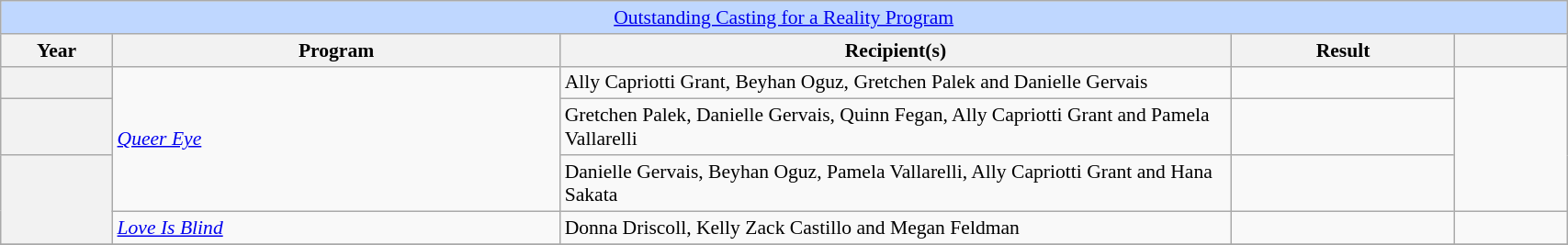<table class="wikitable plainrowheaders" style="font-size: 90%" width=90%>
<tr ---- bgcolor="#bfd7ff">
<td colspan=6 align=center><a href='#'>Outstanding Casting for a Reality Program</a></td>
</tr>
<tr ---- bgcolor="#ebf5ff">
<th width="5%">Year</th>
<th width="20%">Program</th>
<th width="30%">Recipient(s)</th>
<th width="10%">Result</th>
<th width="5%"></th>
</tr>
<tr>
<th scope=row></th>
<td rowspan="3"><em><a href='#'>Queer Eye</a></em></td>
<td>Ally Capriotti Grant, Beyhan Oguz, Gretchen Palek and Danielle Gervais</td>
<td></td>
<td rowspan="3"></td>
</tr>
<tr>
<th scope=row></th>
<td>Gretchen Palek, Danielle Gervais, Quinn Fegan, Ally Capriotti Grant and Pamela Vallarelli</td>
<td></td>
</tr>
<tr>
<th rowspan="2" scope=row></th>
<td>Danielle Gervais, Beyhan Oguz, Pamela Vallarelli, Ally Capriotti Grant and Hana Sakata</td>
<td></td>
</tr>
<tr>
<td><em><a href='#'>Love Is Blind</a></em></td>
<td>Donna Driscoll, Kelly Zack Castillo and Megan Feldman</td>
<td></td>
<td></td>
</tr>
<tr>
</tr>
</table>
